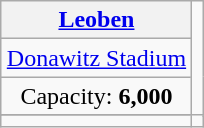<table class="wikitable" style="text-align:center;margin:1em auto;">
<tr>
<th><a href='#'>Leoben</a></th>
<td rowspan="4"></td>
</tr>
<tr>
<td><a href='#'>Donawitz Stadium</a></td>
</tr>
<tr>
<td>Capacity: <strong>6,000</strong></td>
</tr>
<tr>
</tr>
<tr>
<td></td>
</tr>
</table>
